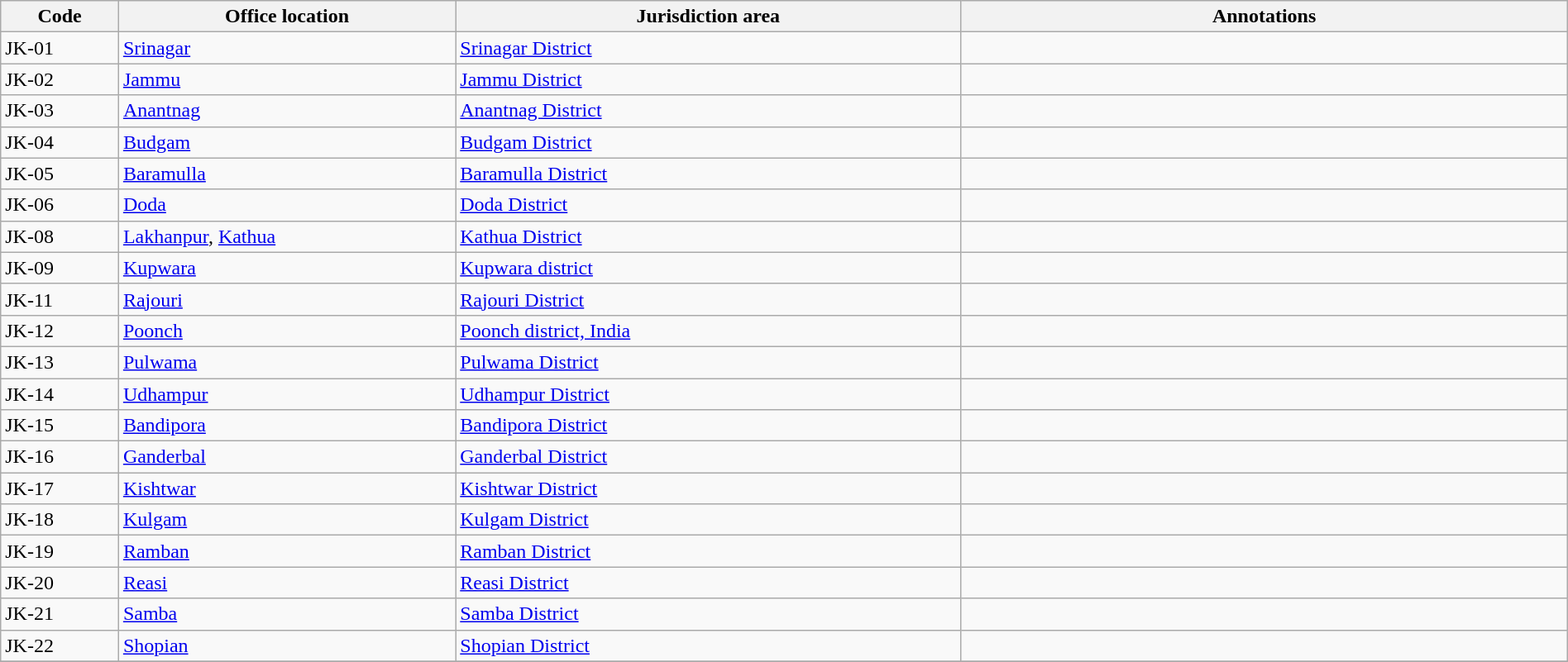<table class="wikitable sortable" style="width:100%;" border="1" cellspacing="0" cellpadding="3">
<tr>
<th scope="col" style="width:7%">Code</th>
<th scope="col" style="width:20%">Office location</th>
<th scope="col" style="width:30%">Jurisdiction area</th>
<th scope="col" style="width:36%" class="unsortable">Annotations</th>
</tr>
<tr>
<td>JK-01</td>
<td><a href='#'>Srinagar</a></td>
<td><a href='#'>Srinagar District</a></td>
<td></td>
</tr>
<tr>
<td>JK-02</td>
<td><a href='#'>Jammu</a></td>
<td><a href='#'>Jammu District</a></td>
<td></td>
</tr>
<tr>
<td>JK-03</td>
<td><a href='#'>Anantnag</a></td>
<td><a href='#'>Anantnag District</a></td>
<td></td>
</tr>
<tr>
<td>JK-04</td>
<td><a href='#'>Budgam</a></td>
<td><a href='#'>Budgam District</a></td>
<td></td>
</tr>
<tr>
<td>JK-05</td>
<td><a href='#'>Baramulla</a></td>
<td><a href='#'>Baramulla District</a></td>
<td></td>
</tr>
<tr>
<td>JK-06</td>
<td><a href='#'>Doda</a></td>
<td><a href='#'>Doda District</a></td>
<td></td>
</tr>
<tr>
<td>JK-08</td>
<td><a href='#'>Lakhanpur</a>, <a href='#'>Kathua</a></td>
<td><a href='#'>Kathua District</a></td>
<td></td>
</tr>
<tr>
<td>JK-09</td>
<td><a href='#'>Kupwara</a></td>
<td><a href='#'>Kupwara district</a></td>
<td></td>
</tr>
<tr>
<td>JK-11</td>
<td><a href='#'>Rajouri</a></td>
<td><a href='#'>Rajouri District</a></td>
<td></td>
</tr>
<tr>
<td>JK-12</td>
<td><a href='#'>Poonch</a></td>
<td><a href='#'>Poonch district, India</a></td>
<td></td>
</tr>
<tr>
<td>JK-13</td>
<td><a href='#'>Pulwama</a></td>
<td><a href='#'>Pulwama District</a></td>
<td></td>
</tr>
<tr>
<td>JK-14</td>
<td><a href='#'>Udhampur</a></td>
<td><a href='#'>Udhampur District</a></td>
<td></td>
</tr>
<tr>
<td>JK-15</td>
<td><a href='#'>Bandipora</a></td>
<td><a href='#'>Bandipora District</a></td>
<td></td>
</tr>
<tr>
<td>JK-16</td>
<td><a href='#'>Ganderbal</a></td>
<td><a href='#'>Ganderbal District</a></td>
<td></td>
</tr>
<tr>
<td>JK-17</td>
<td><a href='#'>Kishtwar</a></td>
<td><a href='#'>Kishtwar District</a></td>
<td></td>
</tr>
<tr>
<td>JK-18</td>
<td><a href='#'>Kulgam</a></td>
<td><a href='#'>Kulgam District</a></td>
<td></td>
</tr>
<tr>
<td>JK-19</td>
<td><a href='#'>Ramban</a></td>
<td><a href='#'>Ramban District</a></td>
<td></td>
</tr>
<tr>
<td>JK-20</td>
<td><a href='#'>Reasi</a></td>
<td><a href='#'>Reasi District</a></td>
<td></td>
</tr>
<tr>
<td>JK-21</td>
<td><a href='#'>Samba</a></td>
<td><a href='#'>Samba District</a></td>
<td></td>
</tr>
<tr>
<td>JK-22</td>
<td><a href='#'>Shopian</a></td>
<td><a href='#'>Shopian District</a></td>
<td></td>
</tr>
<tr>
</tr>
</table>
